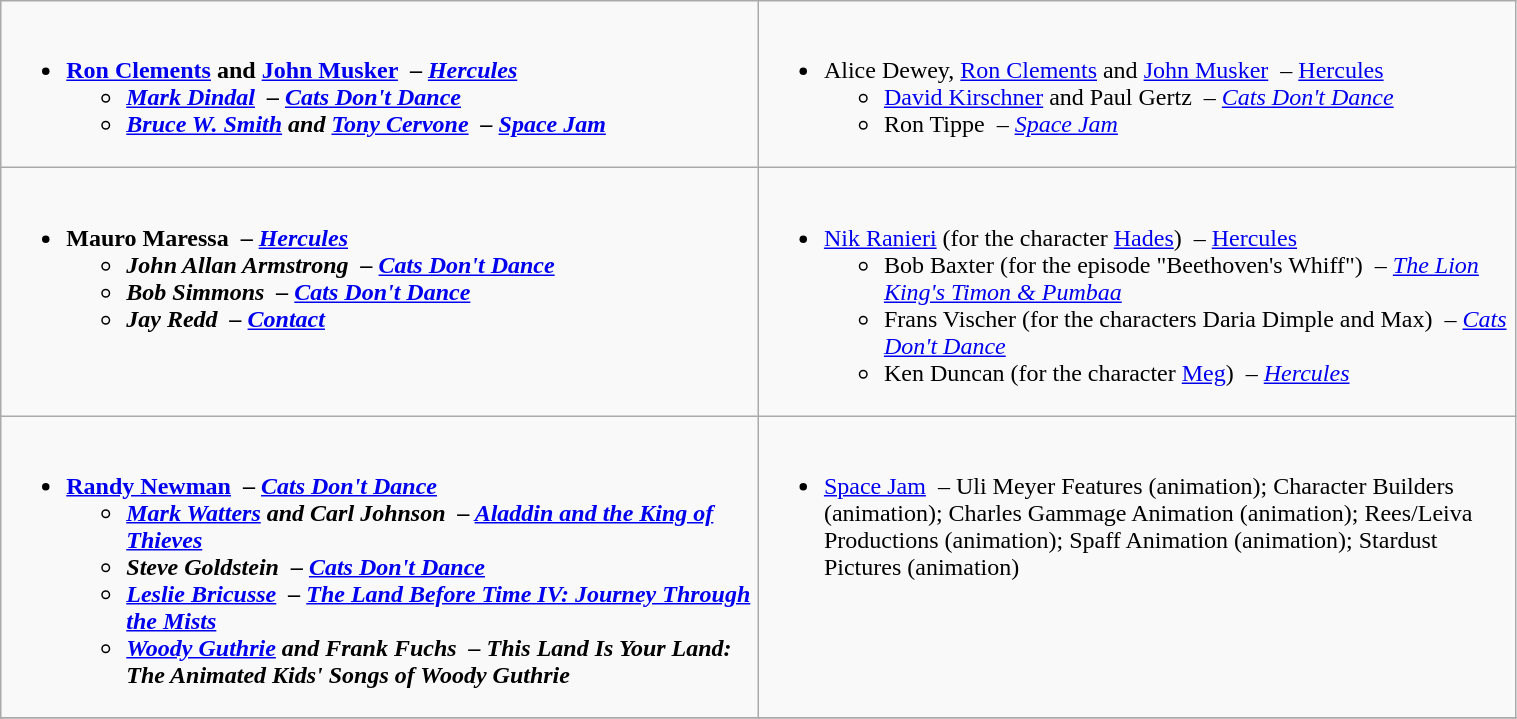<table class=wikitable width=80%>
<tr>
<td valign="top" width="30%"><br><ul><li><strong><a href='#'>Ron Clements</a> and <a href='#'>John Musker</a>  – <em><a href='#'>Hercules</a><strong><em><ul><li><a href='#'>Mark Dindal</a>  – </em><a href='#'>Cats Don't Dance</a><em></li><li><a href='#'>Bruce W. Smith</a> and <a href='#'>Tony Cervone</a>  – </em><a href='#'>Space Jam</a><em></li></ul></li></ul></td>
<td valign="top" width="30%"><br><ul><li></strong>Alice Dewey, <a href='#'>Ron Clements</a> and <a href='#'>John Musker</a>  – </em><a href='#'>Hercules</a></em></strong><ul><li><a href='#'>David Kirschner</a> and Paul Gertz  – <em><a href='#'>Cats Don't Dance</a></em></li><li>Ron Tippe  – <em><a href='#'>Space Jam</a></em></li></ul></li></ul></td>
</tr>
<tr>
<td valign="top" width="30%"><br><ul><li><strong>Mauro Maressa  – <em><a href='#'>Hercules</a><strong><em><ul><li>John Allan Armstrong  – </em><a href='#'>Cats Don't Dance</a><em></li><li>Bob Simmons  – </em><a href='#'>Cats Don't Dance</a><em></li><li>Jay Redd  – </em><a href='#'>Contact</a><em></li></ul></li></ul></td>
<td valign="top" width="30%"><br><ul><li></strong><a href='#'>Nik Ranieri</a> (for the character <a href='#'>Hades</a>)  – </em><a href='#'>Hercules</a></em></strong><ul><li>Bob Baxter (for the episode "Beethoven's Whiff")  – <em><a href='#'>The Lion King's Timon & Pumbaa</a></em></li><li>Frans Vischer (for the characters Daria Dimple and Max)  – <em><a href='#'>Cats Don't Dance</a></em></li><li>Ken Duncan (for the character <a href='#'>Meg</a>)  – <em><a href='#'>Hercules</a></em></li></ul></li></ul></td>
</tr>
<tr>
<td valign="top" width="30%"><br><ul><li><strong><a href='#'>Randy Newman</a>  – <em><a href='#'>Cats Don't Dance</a><strong><em><ul><li><a href='#'>Mark Watters</a> and Carl Johnson  – </em><a href='#'>Aladdin and the King of Thieves</a><em></li><li>Steve Goldstein  – </em><a href='#'>Cats Don't Dance</a><em></li><li><a href='#'>Leslie Bricusse</a>  – </em><a href='#'>The Land Before Time IV: Journey Through the Mists</a><em></li><li><a href='#'>Woody Guthrie</a> and Frank Fuchs  – </em>This Land Is Your Land: The Animated Kids' Songs of Woody Guthrie<em></li></ul></li></ul></td>
<td valign="top" width="30%"><br><ul><li></em></strong><a href='#'>Space Jam</a></em>  – Uli Meyer Features (animation); Character Builders (animation); Charles Gammage Animation (animation); Rees/Leiva Productions (animation); Spaff Animation (animation); Stardust Pictures (animation)</strong></li></ul></td>
</tr>
<tr>
</tr>
</table>
